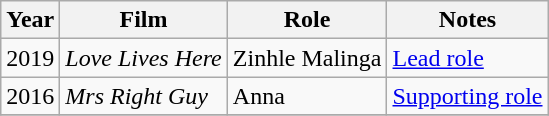<table class="wikitable">
<tr>
<th>Year</th>
<th>Film</th>
<th>Role</th>
<th>Notes</th>
</tr>
<tr>
<td>2019</td>
<td><em>Love Lives Here</em></td>
<td>Zinhle Malinga</td>
<td><a href='#'>Lead role</a></td>
</tr>
<tr>
<td>2016</td>
<td><em>Mrs Right Guy</em></td>
<td>Anna</td>
<td><a href='#'>Supporting role</a></td>
</tr>
<tr>
</tr>
</table>
